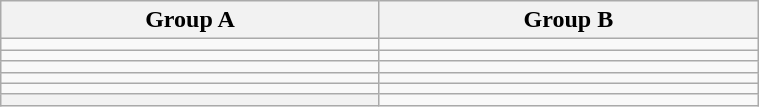<table class="wikitable" width=40%>
<tr>
<th width=50%>Group A</th>
<th width=50%>Group B</th>
</tr>
<tr align=center>
<td></td>
<td></td>
</tr>
<tr align=center>
<td></td>
<td></td>
</tr>
<tr align=center>
<td></td>
<td></td>
</tr>
<tr align=center>
<td></td>
<td></td>
</tr>
<tr align=center>
<td></td>
<td></td>
</tr>
<tr align=center>
<th></th>
<td></td>
</tr>
</table>
